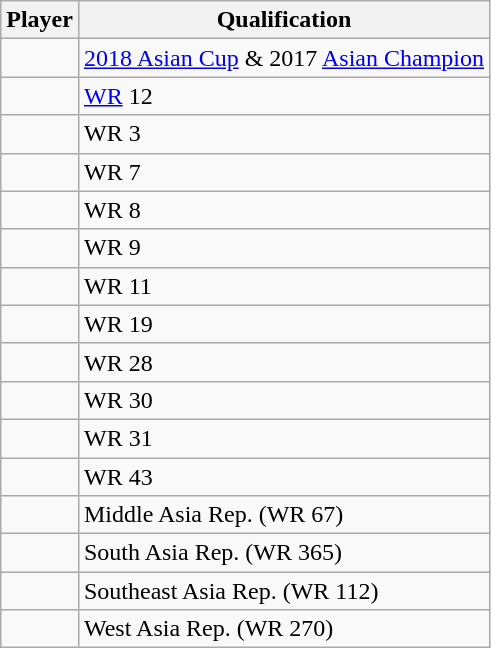<table class="wikitable">
<tr>
<th>Player</th>
<th>Qualification</th>
</tr>
<tr>
<td></td>
<td><a href='#'>2018 Asian Cup</a> & 2017 <a href='#'>Asian Champion</a></td>
</tr>
<tr>
<td></td>
<td><a href='#'>WR</a> 12</td>
</tr>
<tr>
<td></td>
<td>WR 3</td>
</tr>
<tr>
<td></td>
<td>WR 7</td>
</tr>
<tr>
<td></td>
<td>WR 8</td>
</tr>
<tr>
<td></td>
<td>WR 9</td>
</tr>
<tr>
<td></td>
<td>WR 11</td>
</tr>
<tr>
<td></td>
<td>WR 19</td>
</tr>
<tr>
<td></td>
<td>WR 28</td>
</tr>
<tr>
<td></td>
<td>WR 30</td>
</tr>
<tr>
<td></td>
<td>WR 31</td>
</tr>
<tr>
<td></td>
<td>WR 43</td>
</tr>
<tr>
<td></td>
<td>Middle Asia Rep. (WR 67)</td>
</tr>
<tr>
<td></td>
<td>South Asia Rep. (WR 365)</td>
</tr>
<tr>
<td></td>
<td>Southeast Asia Rep. (WR 112)</td>
</tr>
<tr>
<td></td>
<td>West Asia Rep. (WR 270)</td>
</tr>
</table>
